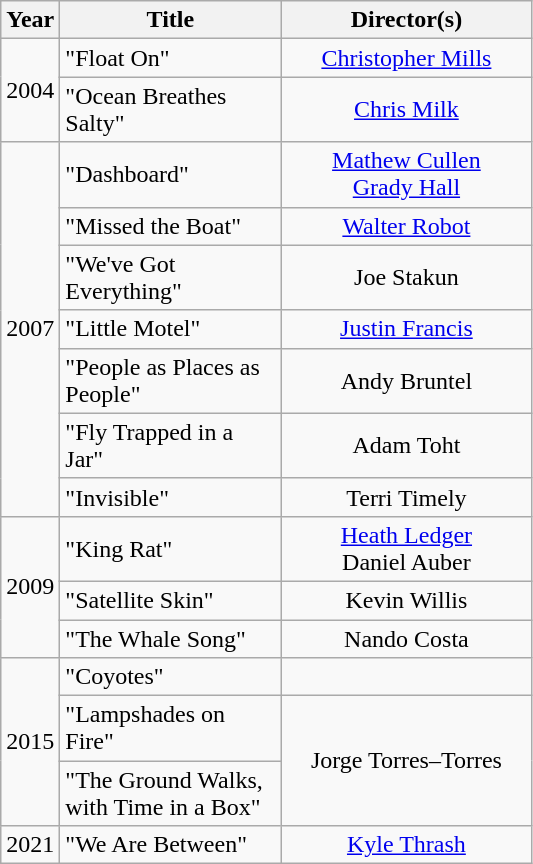<table class="wikitable plainrowheaders" style="text-align:center;" border="1">
<tr>
<th scope="col" style="width:30px;">Year</th>
<th scope="col" style="width:140px;">Title</th>
<th scope="col" style="width:160px;">Director(s)</th>
</tr>
<tr>
<td rowspan="2">2004</td>
<td align="left">"Float On"</td>
<td><a href='#'>Christopher Mills</a></td>
</tr>
<tr>
<td align="left">"Ocean Breathes Salty"</td>
<td><a href='#'>Chris Milk</a></td>
</tr>
<tr>
<td rowspan="7">2007</td>
<td align="left">"Dashboard"</td>
<td><a href='#'>Mathew Cullen</a><br><a href='#'>Grady Hall</a></td>
</tr>
<tr>
<td align="left">"Missed the Boat"</td>
<td><a href='#'>Walter Robot</a></td>
</tr>
<tr>
<td align="left">"We've Got Everything"</td>
<td>Joe Stakun</td>
</tr>
<tr>
<td align="left">"Little Motel"</td>
<td><a href='#'>Justin Francis</a></td>
</tr>
<tr>
<td align="left">"People as Places as People"</td>
<td>Andy Bruntel</td>
</tr>
<tr>
<td align="left">"Fly Trapped in a Jar"</td>
<td>Adam Toht</td>
</tr>
<tr>
<td align="left">"Invisible"</td>
<td>Terri Timely</td>
</tr>
<tr>
<td rowspan="3">2009</td>
<td align="left">"King Rat"</td>
<td><a href='#'>Heath Ledger</a><br>Daniel Auber</td>
</tr>
<tr>
<td align="left">"Satellite Skin"</td>
<td>Kevin Willis</td>
</tr>
<tr>
<td align="left">"The Whale Song"</td>
<td>Nando Costa</td>
</tr>
<tr>
<td rowspan="3">2015</td>
<td align="left">"Coyotes"</td>
<td></td>
</tr>
<tr>
<td align="left">"Lampshades on Fire"</td>
<td rowspan="2">Jorge Torres–Torres</td>
</tr>
<tr>
<td align="left">"The Ground Walks, with Time in a Box"</td>
</tr>
<tr>
<td>2021</td>
<td align="left">"We Are Between"</td>
<td><a href='#'>Kyle Thrash</a></td>
</tr>
</table>
